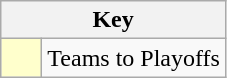<table class="wikitable" style="text-align: center;">
<tr>
<th colspan=2>Key</th>
</tr>
<tr>
<td style="background:#ffc; width:20px;"></td>
<td align=left>Teams to Playoffs</td>
</tr>
</table>
